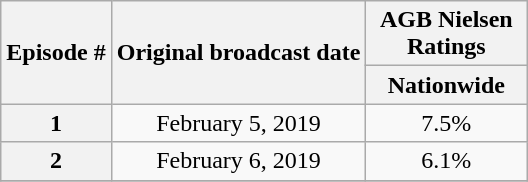<table class="wikitable" style="text-align:center">
<tr>
<th rowspan="2">Episode #</th>
<th rowspan="2">Original broadcast date</th>
<th>AGB Nielsen Ratings</th>
</tr>
<tr>
<th width="100">Nationwide</th>
</tr>
<tr>
<th>1</th>
<td>February 5, 2019</td>
<td>7.5%</td>
</tr>
<tr>
<th>2</th>
<td>February 6, 2019</td>
<td>6.1%</td>
</tr>
<tr>
</tr>
</table>
